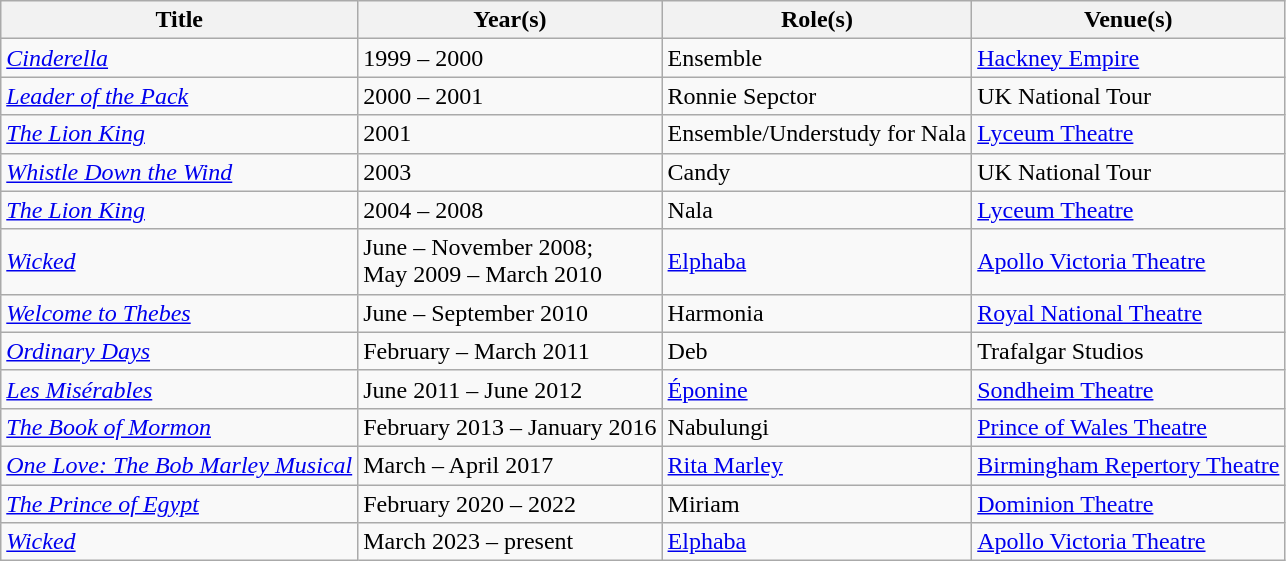<table class="wikitable plainrowheaders sortable">
<tr>
<th scope="col" class="unsortable">Title</th>
<th scope="col" class="unsortable">Year(s)</th>
<th scope="col" class="unsortable">Role(s)</th>
<th scope="col" class="unsortable">Venue(s)</th>
</tr>
<tr>
<td scope="row"><em><a href='#'>Cinderella</a></em></td>
<td>1999 – 2000</td>
<td>Ensemble</td>
<td><a href='#'>Hackney Empire</a></td>
</tr>
<tr>
<td scope="row"><em><a href='#'>Leader of the Pack</a></em></td>
<td>2000 – 2001</td>
<td>Ronnie Sepctor</td>
<td>UK National Tour</td>
</tr>
<tr>
<td scope="row"><em><a href='#'>The Lion King</a></em></td>
<td>2001</td>
<td>Ensemble/Understudy for Nala</td>
<td><a href='#'>Lyceum Theatre</a></td>
</tr>
<tr>
<td scope="row"><em><a href='#'>Whistle Down the Wind</a></em></td>
<td>2003</td>
<td>Candy</td>
<td>UK National Tour</td>
</tr>
<tr>
<td scope="row"><em><a href='#'>The Lion King</a></em></td>
<td>2004 – 2008</td>
<td>Nala</td>
<td><a href='#'>Lyceum Theatre</a></td>
</tr>
<tr>
<td scope="row"><em><a href='#'>Wicked</a></em></td>
<td>June – November 2008;<br>May 2009 – March 2010</td>
<td><a href='#'>Elphaba</a></td>
<td><a href='#'>Apollo Victoria Theatre</a></td>
</tr>
<tr>
<td scope="row"><em><a href='#'>Welcome to Thebes</a></em></td>
<td>June – September 2010</td>
<td>Harmonia</td>
<td><a href='#'>Royal National Theatre</a></td>
</tr>
<tr>
<td scope="row"><em><a href='#'>Ordinary Days</a></em></td>
<td>February – March 2011</td>
<td>Deb</td>
<td>Trafalgar Studios</td>
</tr>
<tr>
<td scope="row"><em><a href='#'>Les Misérables</a></em></td>
<td>June 2011 – June 2012</td>
<td><a href='#'>Éponine</a></td>
<td><a href='#'>Sondheim Theatre</a></td>
</tr>
<tr>
<td scope="row"><em><a href='#'>The Book of Mormon</a></em></td>
<td>February 2013 – January 2016</td>
<td>Nabulungi</td>
<td><a href='#'>Prince of Wales Theatre</a></td>
</tr>
<tr>
<td scope="row"><em><a href='#'>One Love: The Bob Marley Musical</a></em></td>
<td>March – April 2017</td>
<td><a href='#'>Rita Marley</a></td>
<td><a href='#'>Birmingham Repertory Theatre</a></td>
</tr>
<tr>
<td scope="row"><em><a href='#'>The Prince of Egypt</a></em></td>
<td>February 2020 – 2022</td>
<td>Miriam</td>
<td><a href='#'>Dominion Theatre</a></td>
</tr>
<tr>
<td scope="row"><em><a href='#'>Wicked</a></em></td>
<td>March 2023 – present</td>
<td><a href='#'>Elphaba</a></td>
<td><a href='#'>Apollo Victoria Theatre</a></td>
</tr>
</table>
